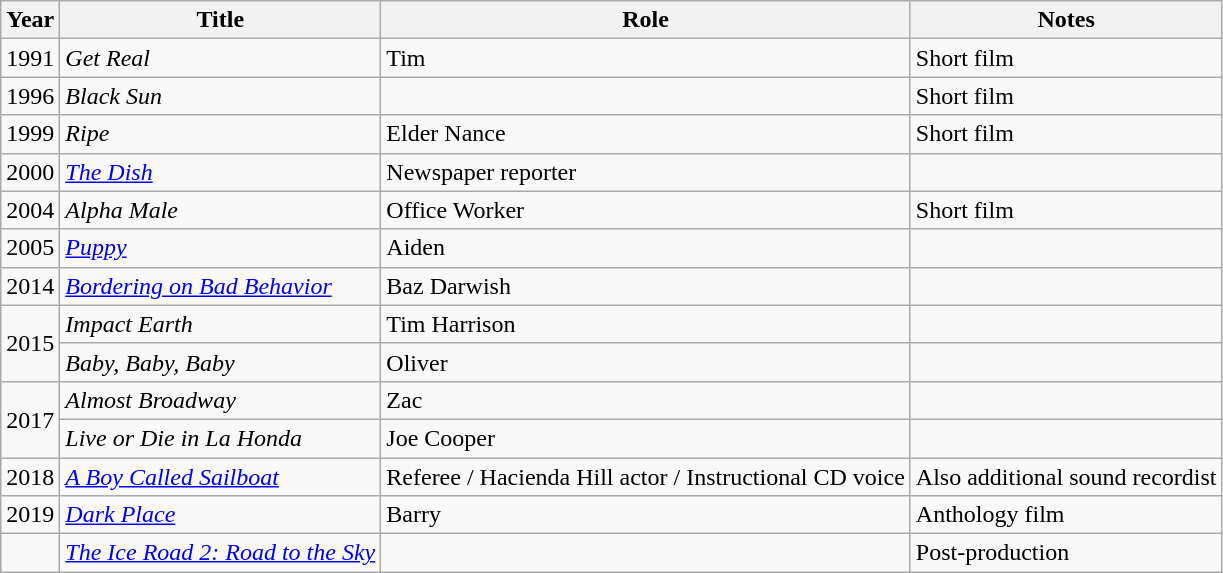<table class="wikitable plainrowheaders sortable">
<tr>
<th scope="col">Year</th>
<th scope="col">Title</th>
<th scope="col">Role</th>
<th scope="col" class="unsortable">Notes</th>
</tr>
<tr>
<td>1991</td>
<td><em>Get Real</em></td>
<td>Tim</td>
<td>Short film</td>
</tr>
<tr>
<td>1996</td>
<td><em>Black Sun</em></td>
<td></td>
<td>Short film</td>
</tr>
<tr>
<td>1999</td>
<td><em>Ripe</em></td>
<td>Elder Nance</td>
<td>Short film</td>
</tr>
<tr>
<td>2000</td>
<td><em><a href='#'>The Dish</a></em></td>
<td>Newspaper reporter</td>
<td></td>
</tr>
<tr>
<td>2004</td>
<td><em>Alpha Male</em></td>
<td>Office Worker</td>
<td>Short film</td>
</tr>
<tr>
<td>2005</td>
<td><em><a href='#'>Puppy</a></em></td>
<td>Aiden</td>
<td></td>
</tr>
<tr>
<td>2014</td>
<td><em><a href='#'>Bordering on Bad Behavior</a></em></td>
<td>Baz Darwish</td>
<td></td>
</tr>
<tr>
<td rowspan="2">2015</td>
<td><em>Impact Earth</em></td>
<td>Tim Harrison</td>
<td></td>
</tr>
<tr>
<td><em>Baby, Baby, Baby</em></td>
<td>Oliver</td>
<td></td>
</tr>
<tr>
<td rowspan="2">2017</td>
<td><em>Almost Broadway</em></td>
<td>Zac</td>
<td></td>
</tr>
<tr>
<td><em>Live or Die in La Honda</em></td>
<td>Joe Cooper</td>
<td></td>
</tr>
<tr>
<td>2018</td>
<td><em><a href='#'>A Boy Called Sailboat</a></em></td>
<td>Referee / Hacienda Hill actor / Instructional CD voice</td>
<td>Also additional sound recordist</td>
</tr>
<tr>
<td>2019</td>
<td><em><a href='#'>Dark Place</a></em></td>
<td>Barry</td>
<td>Anthology film</td>
</tr>
<tr>
<td></td>
<td><em><a href='#'>The Ice Road 2: Road to the Sky</a></em></td>
<td></td>
<td>Post-production</td>
</tr>
</table>
